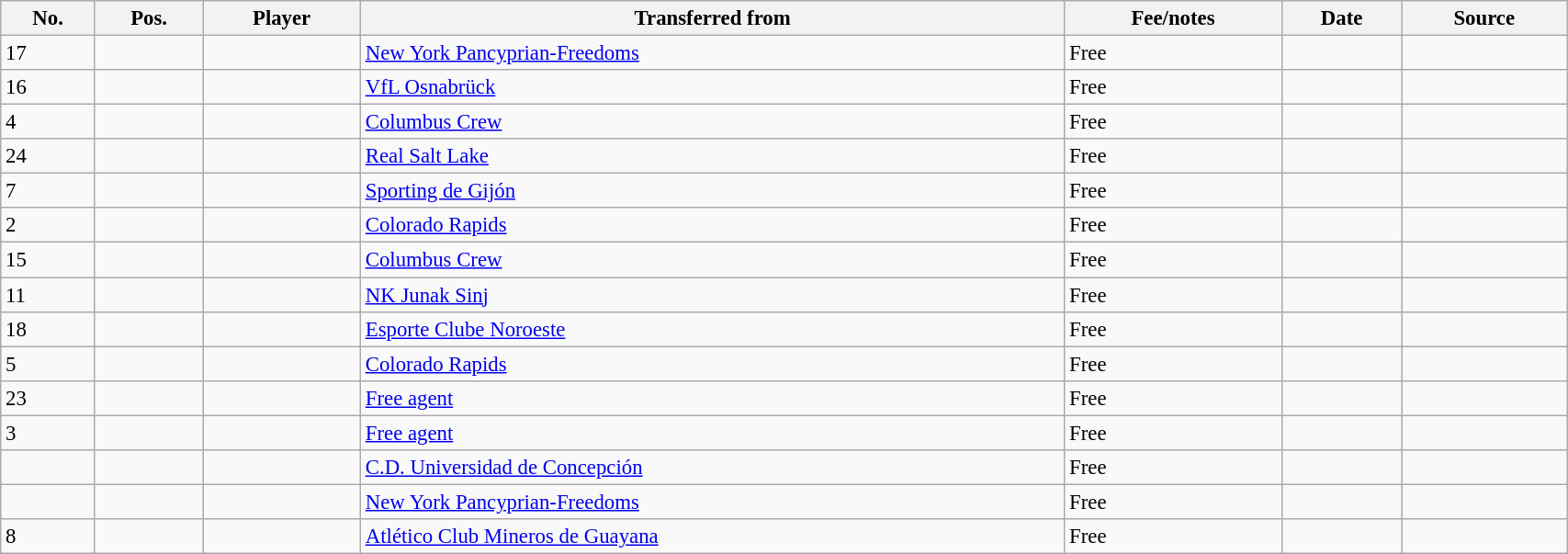<table class="wikitable sortable" style="width:90%; text-align:center; font-size:95%; text-align:left;">
<tr>
<th><strong>No.</strong></th>
<th><strong>Pos.</strong></th>
<th><strong>Player</strong></th>
<th><strong>Transferred from</strong></th>
<th><strong>Fee/notes</strong></th>
<th><strong>Date</strong></th>
<th><strong>Source</strong></th>
</tr>
<tr>
<td>17</td>
<td align=center></td>
<td></td>
<td> <a href='#'>New York Pancyprian-Freedoms</a></td>
<td>Free</td>
<td></td>
<td></td>
</tr>
<tr>
<td>16</td>
<td align=center></td>
<td></td>
<td> <a href='#'>VfL Osnabrück</a></td>
<td>Free</td>
<td></td>
<td></td>
</tr>
<tr>
<td>4</td>
<td align=center></td>
<td></td>
<td> <a href='#'>Columbus Crew</a></td>
<td>Free</td>
<td></td>
<td></td>
</tr>
<tr>
<td>24</td>
<td align=center></td>
<td></td>
<td> <a href='#'>Real Salt Lake</a></td>
<td>Free</td>
<td></td>
<td></td>
</tr>
<tr>
<td>7</td>
<td align=center></td>
<td></td>
<td> <a href='#'>Sporting de Gijón</a></td>
<td>Free</td>
<td></td>
<td></td>
</tr>
<tr>
<td>2</td>
<td align=center></td>
<td></td>
<td> <a href='#'>Colorado Rapids</a></td>
<td>Free</td>
<td></td>
<td></td>
</tr>
<tr>
<td>15</td>
<td align=center></td>
<td></td>
<td> <a href='#'>Columbus Crew</a></td>
<td>Free</td>
<td></td>
<td></td>
</tr>
<tr>
<td>11</td>
<td align=center></td>
<td></td>
<td> <a href='#'>NK Junak Sinj</a></td>
<td>Free</td>
<td></td>
<td></td>
</tr>
<tr>
<td>18</td>
<td align=center></td>
<td></td>
<td> <a href='#'>Esporte Clube Noroeste</a></td>
<td>Free</td>
<td></td>
<td></td>
</tr>
<tr>
<td>5</td>
<td align=center></td>
<td></td>
<td> <a href='#'>Colorado Rapids</a></td>
<td>Free</td>
<td></td>
<td></td>
</tr>
<tr>
<td>23</td>
<td align=center></td>
<td></td>
<td><a href='#'>Free agent</a></td>
<td>Free</td>
<td></td>
<td></td>
</tr>
<tr>
<td>3</td>
<td align=center></td>
<td></td>
<td><a href='#'>Free agent</a></td>
<td>Free</td>
<td></td>
<td></td>
</tr>
<tr>
<td></td>
<td align=center></td>
<td></td>
<td> <a href='#'>C.D. Universidad de Concepción</a></td>
<td>Free</td>
<td></td>
<td></td>
</tr>
<tr>
<td></td>
<td align=center></td>
<td></td>
<td> <a href='#'>New York Pancyprian-Freedoms</a></td>
<td>Free</td>
<td></td>
<td></td>
</tr>
<tr>
<td>8</td>
<td align=center></td>
<td></td>
<td> <a href='#'>Atlético Club Mineros de Guayana</a></td>
<td>Free</td>
<td></td>
<td></td>
</tr>
</table>
